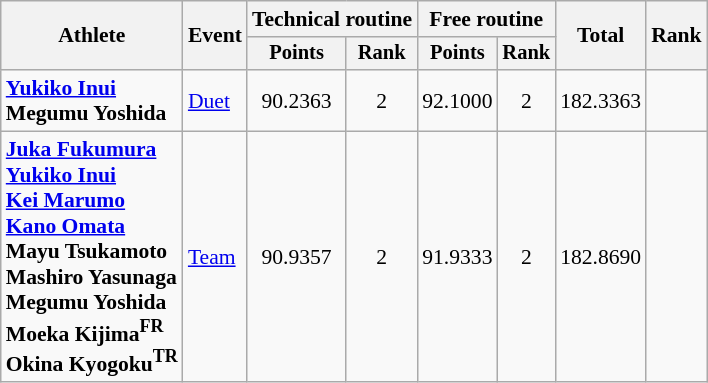<table class=wikitable style=font-size:90%;text-align:center>
<tr>
<th rowspan="2">Athlete</th>
<th rowspan="2">Event</th>
<th colspan="2">Technical routine</th>
<th colspan="2">Free routine</th>
<th rowspan="2">Total</th>
<th rowspan="2">Rank</th>
</tr>
<tr style="font-size:95%">
<th>Points</th>
<th>Rank</th>
<th>Points</th>
<th>Rank</th>
</tr>
<tr>
<td style="text-align:left"><strong><a href='#'>Yukiko Inui</a><br>Megumu Yoshida</strong></td>
<td style="text-align:left"><a href='#'>Duet</a></td>
<td>90.2363</td>
<td>2</td>
<td>92.1000</td>
<td>2</td>
<td>182.3363</td>
<td></td>
</tr>
<tr>
<td style="text-align:left"><strong><a href='#'>Juka Fukumura</a><br><a href='#'>Yukiko Inui</a><br><a href='#'>Kei Marumo</a><br><a href='#'>Kano Omata</a><br>Mayu Tsukamoto<br>Mashiro Yasunaga<br>Megumu Yoshida<br>Moeka Kijima<sup>FR</sup><br>Okina Kyogoku<sup>TR</sup></strong></td>
<td style="text-align:left"><a href='#'>Team</a></td>
<td>90.9357</td>
<td>2</td>
<td>91.9333</td>
<td>2</td>
<td>182.8690</td>
<td></td>
</tr>
</table>
